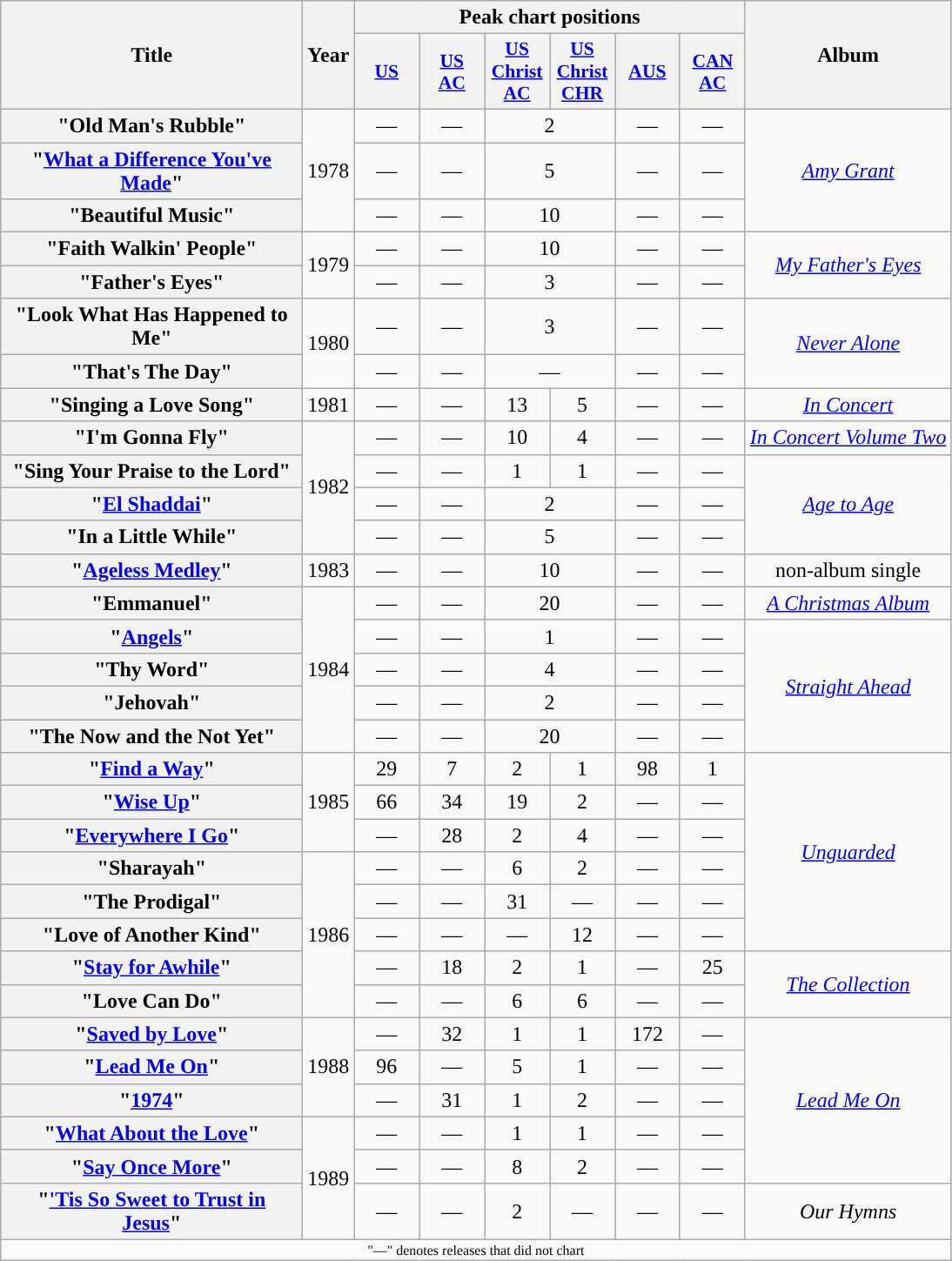<table class="wikitable plainrowheaders" style="text-align:center;">
<tr>
<th scope="col" rowspan="2" style="width:14em;">Title</th>
<th scope="col" rowspan="2" style="width:1em;">Year</th>
<th scope="col" colspan="6">Peak chart positions</th>
<th scope="col" rowspan="2">Album</th>
</tr>
<tr>
<th style="width:3em; font-size:90%"><a href='#'>US</a><br></th>
<th style="width:3em; font-size:90%"><a href='#'>US<br>AC</a><br></th>
<th style="width:3em; font-size:90%"><a href='#'>US<br>Christ AC</a><br></th>
<th style="width:3em; font-size:90%"><a href='#'>US<br>Christ CHR</a><br></th>
<th style="width:3em; font-size:90%"><a href='#'>AUS</a><br></th>
<th style="width:3em; font-size:90%"><a href='#'>CAN<br>AC</a><br></th>
</tr>
<tr>
<th scope="row">"Old Man's Rubble"</th>
<td rowspan="3">1978</td>
<td>—</td>
<td>—</td>
<td colspan="2">2</td>
<td>—</td>
<td>—</td>
<td rowspan="3"><em><a href='#'>Amy Grant</a></em></td>
</tr>
<tr>
<th scope="row">"<a href='#'>What a Difference You've Made</a>"</th>
<td>—</td>
<td>—</td>
<td colspan="2">5</td>
<td>—</td>
<td>—</td>
</tr>
<tr>
<th scope="row">"Beautiful Music"</th>
<td>—</td>
<td>—</td>
<td colspan="2">10</td>
<td>—</td>
<td>—</td>
</tr>
<tr>
<th scope="row">"Faith Walkin' People"</th>
<td rowspan="2">1979</td>
<td>—</td>
<td>—</td>
<td colspan="2">10</td>
<td>—</td>
<td>—</td>
<td rowspan="2"><em><a href='#'>My Father's Eyes</a></em></td>
</tr>
<tr>
<th scope="row">"Father's Eyes"</th>
<td>—</td>
<td>—</td>
<td colspan="2">3</td>
<td>—</td>
<td>—</td>
</tr>
<tr>
<th scope="row">"Look What Has Happened to Me"</th>
<td rowspan="2">1980</td>
<td>—</td>
<td>—</td>
<td colspan="2">3</td>
<td>—</td>
<td>—</td>
<td rowspan="2"><em><a href='#'>Never Alone</a></em></td>
</tr>
<tr>
<th scope="row">"That's The Day"</th>
<td>—</td>
<td>—</td>
<td colspan="2">—</td>
<td>—</td>
<td>—</td>
</tr>
<tr>
<th scope="row">"Singing a Love Song"</th>
<td>1981</td>
<td>—</td>
<td>—</td>
<td>13</td>
<td>5</td>
<td>—</td>
<td>—</td>
<td><em><a href='#'>In Concert</a></em></td>
</tr>
<tr>
<th scope="row">"I'm Gonna Fly"</th>
<td rowspan="4">1982</td>
<td>—</td>
<td>—</td>
<td>10</td>
<td>4</td>
<td>—</td>
<td>—</td>
<td><em><a href='#'>In Concert Volume Two</a></em></td>
</tr>
<tr>
<th scope="row">"Sing Your Praise to the Lord"</th>
<td>—</td>
<td>—</td>
<td>1</td>
<td>1</td>
<td>—</td>
<td>—</td>
<td rowspan="3"><em><a href='#'>Age to Age</a></em></td>
</tr>
<tr>
<th scope="row">"<a href='#'>El Shaddai</a>"</th>
<td>—</td>
<td>—</td>
<td colspan="2">2</td>
<td>—</td>
<td>—</td>
</tr>
<tr>
<th scope="row">"In a Little While"</th>
<td>—</td>
<td>—</td>
<td colspan="2">5</td>
<td>—</td>
<td>—</td>
</tr>
<tr>
<th scope="row">"<a href='#'>Ageless Medley</a>"</th>
<td>1983</td>
<td>—</td>
<td>—</td>
<td colspan="2">10</td>
<td>—</td>
<td>—</td>
<td>non-album single</td>
</tr>
<tr>
<th scope="row">"Emmanuel"</th>
<td rowspan="5">1984</td>
<td>—</td>
<td>—</td>
<td colspan="2">20</td>
<td>—</td>
<td>—</td>
<td><em><a href='#'>A Christmas Album</a></em></td>
</tr>
<tr>
<th scope="row">"<a href='#'>Angels</a>"</th>
<td>—</td>
<td>—</td>
<td colspan="2">1</td>
<td>—</td>
<td>—</td>
<td rowspan="4"><em><a href='#'>Straight Ahead</a></em></td>
</tr>
<tr>
<th scope="row">"Thy Word"</th>
<td>—</td>
<td>—</td>
<td colspan="2">4</td>
<td>—</td>
<td>—</td>
</tr>
<tr>
<th scope="row">"Jehovah"</th>
<td>—</td>
<td>—</td>
<td colspan="2">2</td>
<td>—</td>
<td>—</td>
</tr>
<tr>
<th scope="row">"The Now and the Not Yet"</th>
<td>—</td>
<td>—</td>
<td colspan="2">20</td>
<td>—</td>
<td>—</td>
</tr>
<tr>
<th scope="row">"<a href='#'>Find a Way</a>"</th>
<td rowspan="3">1985</td>
<td>29</td>
<td>7</td>
<td>2</td>
<td>1</td>
<td>98</td>
<td>1</td>
<td rowspan="6"><em><a href='#'>Unguarded</a></em></td>
</tr>
<tr>
<th scope="row">"<a href='#'>Wise Up</a>"</th>
<td>66</td>
<td>34</td>
<td>19</td>
<td>2</td>
<td>—</td>
<td>—</td>
</tr>
<tr>
<th scope="row">"<a href='#'>Everywhere I Go</a>"</th>
<td>—</td>
<td>28</td>
<td>2</td>
<td>4</td>
<td>—</td>
<td>—</td>
</tr>
<tr>
<th scope="row">"Sharayah"</th>
<td rowspan="5">1986</td>
<td>—</td>
<td>—</td>
<td>6</td>
<td>2</td>
<td>—</td>
<td>—</td>
</tr>
<tr>
<th scope="row">"The Prodigal"</th>
<td>—</td>
<td>—</td>
<td>31</td>
<td>—</td>
<td>—</td>
<td>—</td>
</tr>
<tr>
<th scope="row">"Love of Another Kind"</th>
<td>—</td>
<td>—</td>
<td>—</td>
<td>12</td>
<td>—</td>
<td>—</td>
</tr>
<tr>
<th scope="row">"<a href='#'>Stay for Awhile</a>"</th>
<td>—</td>
<td>18</td>
<td>2</td>
<td>1</td>
<td>—</td>
<td>25</td>
<td rowspan="2"><em><a href='#'>The Collection</a></em></td>
</tr>
<tr>
<th scope="row">"Love Can Do"</th>
<td>—</td>
<td>—</td>
<td>6</td>
<td>6</td>
<td>—</td>
<td>—</td>
</tr>
<tr>
<th scope="row">"<a href='#'>Saved by Love</a>"</th>
<td rowspan="3">1988</td>
<td>—</td>
<td>32</td>
<td>1</td>
<td>1</td>
<td>172</td>
<td>—</td>
<td rowspan="5"><em><a href='#'>Lead Me On</a></em></td>
</tr>
<tr>
<th scope="row">"<a href='#'>Lead Me On</a>"</th>
<td>96</td>
<td>—</td>
<td>5</td>
<td>1</td>
<td>—</td>
<td>—</td>
</tr>
<tr>
<th scope="row">"<a href='#'>1974</a>"</th>
<td>—</td>
<td>31</td>
<td>1</td>
<td>2</td>
<td>—</td>
<td>—</td>
</tr>
<tr>
<th scope="row">"<a href='#'>What About the Love</a>"</th>
<td rowspan="3">1989</td>
<td>—</td>
<td>—</td>
<td>1</td>
<td>1</td>
<td>—</td>
<td>—</td>
</tr>
<tr>
<th scope="row">"<a href='#'>Say Once More</a>"</th>
<td>—</td>
<td>—</td>
<td>8</td>
<td>2</td>
<td>—</td>
<td>—</td>
</tr>
<tr>
<th scope="row">"<a href='#'>'Tis So Sweet to Trust in Jesus</a>"</th>
<td>—</td>
<td>—</td>
<td>2</td>
<td>—</td>
<td>—</td>
<td>—</td>
<td><em>Our Hymns</em></td>
</tr>
<tr>
<td colspan="12" style="font-size:8pt">"—" denotes releases that did not chart</td>
</tr>
</table>
